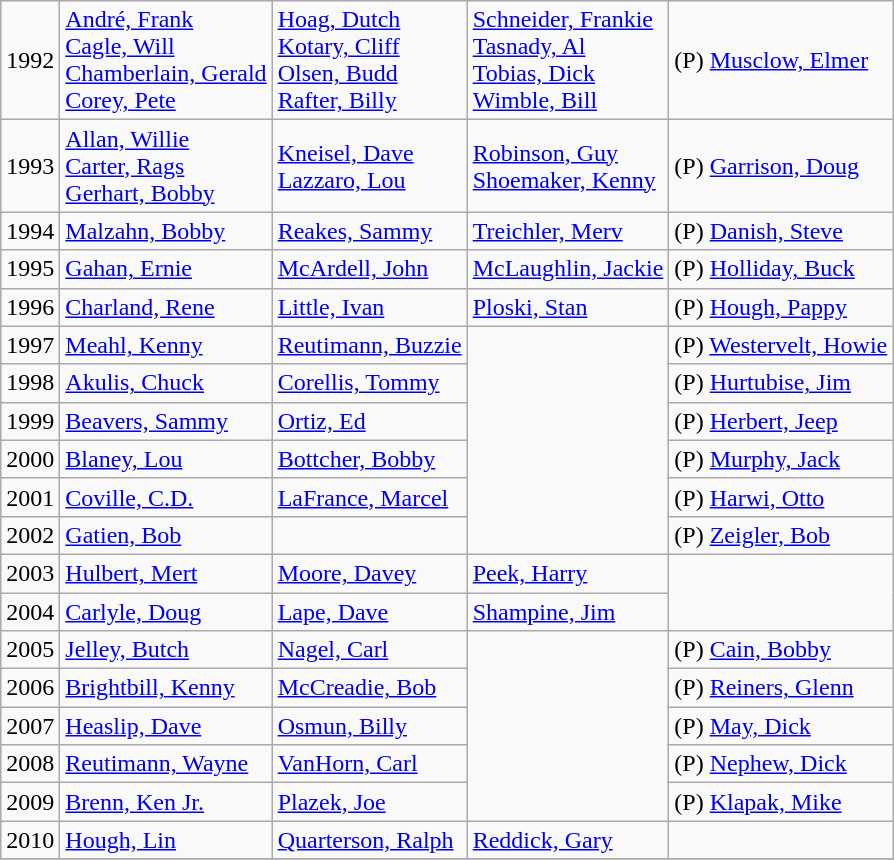<table class="wikitable sortable">
<tr>
<td>1992</td>
<td><a href='#'>André, Frank</a><br><a href='#'>Cagle, Will</a><br><a href='#'>Chamberlain, Gerald</a><br><a href='#'>Corey, Pete</a></td>
<td><a href='#'>Hoag, Dutch</a><br><a href='#'>Kotary, Cliff</a><br><a href='#'>Olsen, Budd</a><br><a href='#'>Rafter, Billy</a></td>
<td><a href='#'>Schneider, Frankie</a><br><a href='#'>Tasnady, Al</a><br><a href='#'>Tobias, Dick</a><br><a href='#'>Wimble, Bill</a></td>
<td>(P) <a href='#'>Musclow, Elmer</a></td>
</tr>
<tr>
<td>1993</td>
<td><a href='#'>Allan, Willie</a><br><a href='#'>Carter, Rags</a><br><a href='#'>Gerhart, Bobby</a></td>
<td><a href='#'>Kneisel, Dave</a><br><a href='#'>Lazzaro, Lou</a></td>
<td><a href='#'>Robinson, Guy</a><br><a href='#'>Shoemaker, Kenny</a></td>
<td>(P) <a href='#'>Garrison, Doug</a></td>
</tr>
<tr>
<td>1994</td>
<td><a href='#'>Malzahn, Bobby</a></td>
<td><a href='#'>Reakes, Sammy</a></td>
<td><a href='#'>Treichler, Merv</a></td>
<td>(P) <a href='#'>Danish, Steve</a></td>
</tr>
<tr>
<td>1995</td>
<td><a href='#'>Gahan, Ernie</a></td>
<td><a href='#'>McArdell, John</a></td>
<td><a href='#'>McLaughlin, Jackie</a></td>
<td>(P) <a href='#'>Holliday, Buck</a></td>
</tr>
<tr>
<td>1996</td>
<td><a href='#'>Charland, Rene</a></td>
<td><a href='#'>Little, Ivan</a></td>
<td><a href='#'>Ploski, Stan</a></td>
<td>(P) <a href='#'>Hough, Pappy</a></td>
</tr>
<tr>
<td>1997</td>
<td><a href='#'>Meahl, Kenny</a></td>
<td><a href='#'>Reutimann, Buzzie</a></td>
<td rowspan="6"></td>
<td>(P) <a href='#'>Westervelt, Howie</a></td>
</tr>
<tr>
<td>1998</td>
<td><a href='#'>Akulis, Chuck</a></td>
<td><a href='#'>Corellis, Tommy</a></td>
<td>(P) <a href='#'>Hurtubise, Jim</a></td>
</tr>
<tr>
<td>1999</td>
<td><a href='#'>Beavers, Sammy</a></td>
<td><a href='#'>Ortiz, Ed</a></td>
<td>(P) <a href='#'>Herbert, Jeep</a></td>
</tr>
<tr>
<td>2000</td>
<td><a href='#'>Blaney, Lou</a></td>
<td><a href='#'>Bottcher, Bobby</a></td>
<td>(P) <a href='#'>Murphy, Jack</a></td>
</tr>
<tr>
<td>2001</td>
<td><a href='#'>Coville, C.D.</a></td>
<td><a href='#'>LaFrance, Marcel</a></td>
<td>(P) <a href='#'>Harwi, Otto</a></td>
</tr>
<tr>
<td>2002</td>
<td><a href='#'>Gatien, Bob</a></td>
<td></td>
<td>(P) <a href='#'>Zeigler, Bob</a></td>
</tr>
<tr>
<td>2003</td>
<td><a href='#'>Hulbert, Mert</a></td>
<td><a href='#'>Moore, Davey</a></td>
<td><a href='#'>Peek, Harry</a></td>
<td rowspan="2"></td>
</tr>
<tr>
<td>2004</td>
<td><a href='#'>Carlyle, Doug</a></td>
<td><a href='#'>Lape, Dave</a></td>
<td><a href='#'>Shampine, Jim</a></td>
</tr>
<tr>
<td>2005</td>
<td><a href='#'>Jelley, Butch</a></td>
<td><a href='#'>Nagel, Carl</a></td>
<td rowspan="5"></td>
<td>(P) <a href='#'>Cain, Bobby</a></td>
</tr>
<tr>
<td>2006</td>
<td><a href='#'>Brightbill, Kenny</a></td>
<td><a href='#'>McCreadie, Bob</a></td>
<td>(P) <a href='#'>Reiners, Glenn</a></td>
</tr>
<tr>
<td>2007</td>
<td><a href='#'>Heaslip, Dave</a></td>
<td><a href='#'>Osmun, Billy</a></td>
<td>(P) <a href='#'>May, Dick</a></td>
</tr>
<tr>
<td>2008</td>
<td><a href='#'>Reutimann, Wayne</a></td>
<td><a href='#'>VanHorn, Carl</a></td>
<td>(P) <a href='#'>Nephew, Dick</a></td>
</tr>
<tr>
<td>2009</td>
<td><a href='#'>Brenn, Ken Jr.</a></td>
<td><a href='#'>Plazek, Joe</a></td>
<td>(P) <a href='#'>Klapak, Mike</a></td>
</tr>
<tr>
<td>2010</td>
<td><a href='#'>Hough, Lin</a></td>
<td><a href='#'>Quarterson, Ralph</a></td>
<td><a href='#'>Reddick, Gary</a></td>
<td></td>
</tr>
<tr>
</tr>
</table>
